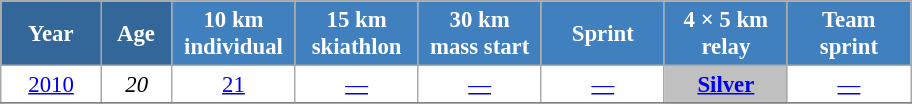<table class="wikitable" style="font-size:95%; text-align:center; border:grey solid 1px; border-collapse:collapse; background:#ffffff;">
<tr>
<th style="background-color:#369; color:white; width:60px;"> Year </th>
<th style="background-color:#369; color:white; width:40px;"> Age </th>
<th style="background-color:#4180be; color:white; width:75px;"> 10 km <br> individual </th>
<th style="background-color:#4180be; color:white; width:75px;"> 15 km <br> skiathlon </th>
<th style="background-color:#4180be; color:white; width:75px;"> 30 km <br> mass start </th>
<th style="background-color:#4180be; color:white; width:75px;"> Sprint </th>
<th style="background-color:#4180be; color:white; width:75px;"> 4 × 5 km <br> relay </th>
<th style="background-color:#4180be; color:white; width:75px;"> Team <br> sprint </th>
</tr>
<tr>
<td><a href='#'>2010</a></td>
<td><em>20</em></td>
<td><a href='#'>21</a></td>
<td><a href='#'>—</a></td>
<td><a href='#'>—</a></td>
<td><a href='#'>—</a></td>
<td style="background:silver;"><a href='#'><strong>Silver</strong></a></td>
<td><a href='#'>—</a></td>
</tr>
<tr>
</tr>
</table>
